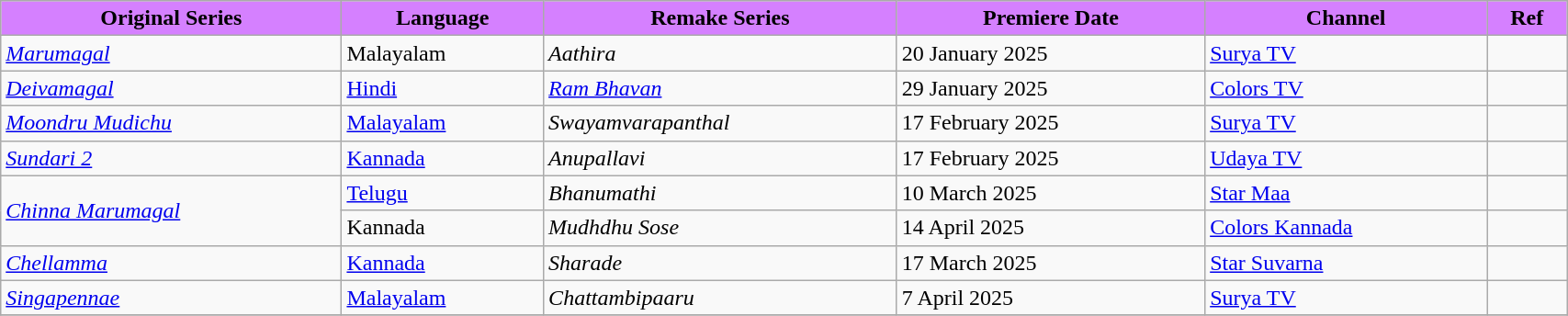<table class="wikitable" width="90%">
<tr>
<th Scope="col" style ="background: #d580ff ;color:black">Original  Series</th>
<th Scope="col" style ="background: #d580ff ;color:black">Language</th>
<th Scope="col" style ="background: #d580ff ;color:black">Remake Series</th>
<th Scope="col" style ="background: #d580ff ;color:black">Premiere Date</th>
<th Scope="col" style ="background: #d580ff ;color:black">Channel</th>
<th scope="col" style ="background: #d580ff ;color:black">Ref</th>
</tr>
<tr>
<td><em><a href='#'>Marumagal</a></em></td>
<td>Malayalam</td>
<td><em>Aathira</em></td>
<td>20 January 2025</td>
<td><a href='#'>Surya TV</a></td>
<td></td>
</tr>
<tr>
<td><em><a href='#'>Deivamagal</a></em></td>
<td><a href='#'>Hindi</a></td>
<td><em><a href='#'>Ram Bhavan</a></em></td>
<td>29 January 2025</td>
<td><a href='#'>Colors TV</a></td>
<td></td>
</tr>
<tr>
<td><em><a href='#'>Moondru Mudichu</a></em></td>
<td><a href='#'>Malayalam</a></td>
<td><em>Swayamvarapanthal</em></td>
<td>17 February 2025</td>
<td><a href='#'>Surya TV</a></td>
<td></td>
</tr>
<tr>
<td><em><a href='#'>Sundari 2</a></em></td>
<td><a href='#'>Kannada</a></td>
<td><em>Anupallavi</em></td>
<td>17 February 2025</td>
<td><a href='#'>Udaya TV</a></td>
<td></td>
</tr>
<tr>
<td rowspan="2"><em><a href='#'>Chinna Marumagal</a> </em></td>
<td><a href='#'>Telugu</a></td>
<td><em>Bhanumathi</em></td>
<td>10 March 2025</td>
<td><a href='#'>Star Maa</a></td>
<td></td>
</tr>
<tr>
<td>Kannada</td>
<td><em>Mudhdhu Sose</em></td>
<td>14 April 2025</td>
<td><a href='#'>Colors Kannada</a></td>
<td></td>
</tr>
<tr>
<td><em><a href='#'>Chellamma</a></em></td>
<td><a href='#'>Kannada</a></td>
<td><em>Sharade</em></td>
<td>17 March 2025</td>
<td><a href='#'>Star Suvarna</a></td>
<td></td>
</tr>
<tr>
<td><em><a href='#'>Singapennae</a></em></td>
<td><a href='#'>Malayalam</a></td>
<td><em>Chattambipaaru</em></td>
<td>7 April 2025</td>
<td><a href='#'>Surya TV</a></td>
<td></td>
</tr>
<tr>
</tr>
</table>
